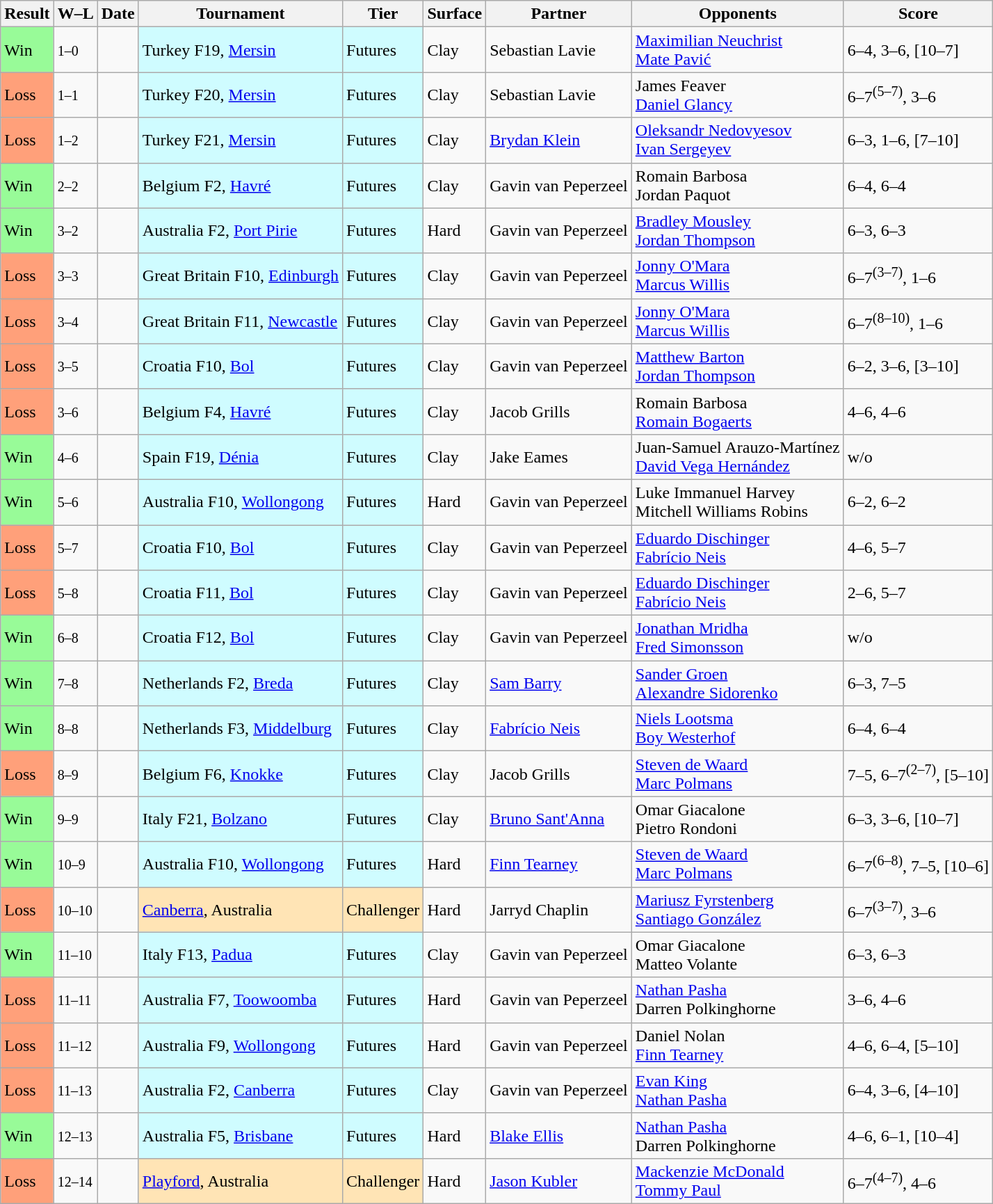<table class="sortable wikitable">
<tr>
<th>Result</th>
<th class="unsortable">W–L</th>
<th>Date</th>
<th>Tournament</th>
<th>Tier</th>
<th>Surface</th>
<th>Partner</th>
<th>Opponents</th>
<th class="unsortable">Score</th>
</tr>
<tr>
<td bgcolor=98FB98>Win</td>
<td><small>1–0</small></td>
<td></td>
<td style="background:#cffcff;">Turkey F19, <a href='#'>Mersin</a></td>
<td style="background:#cffcff;">Futures</td>
<td>Clay</td>
<td> Sebastian Lavie</td>
<td> <a href='#'>Maximilian Neuchrist</a><br> <a href='#'>Mate Pavić</a></td>
<td>6–4, 3–6, [10–7]</td>
</tr>
<tr>
<td bgcolor=FFA07A>Loss</td>
<td><small>1–1</small></td>
<td></td>
<td style="background:#cffcff;">Turkey F20, <a href='#'>Mersin</a></td>
<td style="background:#cffcff;">Futures</td>
<td>Clay</td>
<td> Sebastian Lavie</td>
<td> James Feaver<br> <a href='#'>Daniel Glancy</a></td>
<td>6–7<sup>(5–7)</sup>, 3–6</td>
</tr>
<tr>
<td bgcolor=FFA07A>Loss</td>
<td><small>1–2</small></td>
<td></td>
<td style="background:#cffcff;">Turkey F21, <a href='#'>Mersin</a></td>
<td style="background:#cffcff;">Futures</td>
<td>Clay</td>
<td> <a href='#'>Brydan Klein</a></td>
<td> <a href='#'>Oleksandr Nedovyesov</a><br> <a href='#'>Ivan Sergeyev</a></td>
<td>6–3, 1–6, [7–10]</td>
</tr>
<tr>
<td bgcolor=98FB98>Win</td>
<td><small>2–2</small></td>
<td></td>
<td style="background:#cffcff;">Belgium F2, <a href='#'>Havré</a></td>
<td style="background:#cffcff;">Futures</td>
<td>Clay</td>
<td> Gavin van Peperzeel</td>
<td> Romain Barbosa<br> Jordan Paquot</td>
<td>6–4, 6–4</td>
</tr>
<tr>
<td bgcolor=98FB98>Win</td>
<td><small>3–2</small></td>
<td></td>
<td style="background:#cffcff;">Australia F2, <a href='#'>Port Pirie</a></td>
<td style="background:#cffcff;">Futures</td>
<td>Hard</td>
<td> Gavin van Peperzeel</td>
<td> <a href='#'>Bradley Mousley</a><br> <a href='#'>Jordan Thompson</a></td>
<td>6–3, 6–3</td>
</tr>
<tr>
<td bgcolor=FFA07A>Loss</td>
<td><small>3–3</small></td>
<td></td>
<td style="background:#cffcff;">Great Britain F10, <a href='#'>Edinburgh</a></td>
<td style="background:#cffcff;">Futures</td>
<td>Clay</td>
<td> Gavin van Peperzeel</td>
<td> <a href='#'>Jonny O'Mara</a><br> <a href='#'>Marcus Willis</a></td>
<td>6–7<sup>(3–7)</sup>, 1–6</td>
</tr>
<tr>
<td bgcolor=FFA07A>Loss</td>
<td><small>3–4</small></td>
<td></td>
<td style="background:#cffcff;">Great Britain F11, <a href='#'>Newcastle</a></td>
<td style="background:#cffcff;">Futures</td>
<td>Clay</td>
<td> Gavin van Peperzeel</td>
<td> <a href='#'>Jonny O'Mara</a><br> <a href='#'>Marcus Willis</a></td>
<td>6–7<sup>(8–10)</sup>, 1–6</td>
</tr>
<tr>
<td bgcolor=FFA07A>Loss</td>
<td><small>3–5</small></td>
<td></td>
<td style="background:#cffcff;">Croatia F10, <a href='#'>Bol</a></td>
<td style="background:#cffcff;">Futures</td>
<td>Clay</td>
<td> Gavin van Peperzeel</td>
<td> <a href='#'>Matthew Barton</a><br> <a href='#'>Jordan Thompson</a></td>
<td>6–2, 3–6, [3–10]</td>
</tr>
<tr>
<td bgcolor=FFA07A>Loss</td>
<td><small>3–6</small></td>
<td></td>
<td style="background:#cffcff;">Belgium F4, <a href='#'>Havré</a></td>
<td style="background:#cffcff;">Futures</td>
<td>Clay</td>
<td> Jacob Grills</td>
<td> Romain Barbosa<br> <a href='#'>Romain Bogaerts</a></td>
<td>4–6, 4–6</td>
</tr>
<tr>
<td bgcolor=98FB98>Win</td>
<td><small>4–6</small></td>
<td></td>
<td style="background:#cffcff;">Spain F19, <a href='#'>Dénia</a></td>
<td style="background:#cffcff;">Futures</td>
<td>Clay</td>
<td> Jake Eames</td>
<td> Juan-Samuel Arauzo-Martínez<br> <a href='#'>David Vega Hernández</a></td>
<td>w/o</td>
</tr>
<tr>
<td bgcolor=98FB98>Win</td>
<td><small>5–6</small></td>
<td></td>
<td style="background:#cffcff;">Australia F10, <a href='#'>Wollongong</a></td>
<td style="background:#cffcff;">Futures</td>
<td>Hard</td>
<td> Gavin van Peperzeel</td>
<td> Luke Immanuel Harvey<br> Mitchell Williams Robins</td>
<td>6–2, 6–2</td>
</tr>
<tr>
<td bgcolor=FFA07A>Loss</td>
<td><small>5–7</small></td>
<td></td>
<td style="background:#cffcff;">Croatia F10, <a href='#'>Bol</a></td>
<td style="background:#cffcff;">Futures</td>
<td>Clay</td>
<td> Gavin van Peperzeel</td>
<td> <a href='#'>Eduardo Dischinger</a><br> <a href='#'>Fabrício Neis</a></td>
<td>4–6, 5–7</td>
</tr>
<tr>
<td bgcolor=FFA07A>Loss</td>
<td><small>5–8</small></td>
<td></td>
<td style="background:#cffcff;">Croatia F11, <a href='#'>Bol</a></td>
<td style="background:#cffcff;">Futures</td>
<td>Clay</td>
<td> Gavin van Peperzeel</td>
<td> <a href='#'>Eduardo Dischinger</a><br> <a href='#'>Fabrício Neis</a></td>
<td>2–6, 5–7</td>
</tr>
<tr>
<td bgcolor=98FB98>Win</td>
<td><small>6–8</small></td>
<td></td>
<td style="background:#cffcff;">Croatia F12, <a href='#'>Bol</a></td>
<td style="background:#cffcff;">Futures</td>
<td>Clay</td>
<td> Gavin van Peperzeel</td>
<td> <a href='#'>Jonathan Mridha</a><br> <a href='#'>Fred Simonsson</a></td>
<td>w/o</td>
</tr>
<tr>
<td bgcolor=98FB98>Win</td>
<td><small>7–8</small></td>
<td></td>
<td style="background:#cffcff;">Netherlands F2, <a href='#'>Breda</a></td>
<td style="background:#cffcff;">Futures</td>
<td>Clay</td>
<td> <a href='#'>Sam Barry</a></td>
<td> <a href='#'>Sander Groen</a><br> <a href='#'>Alexandre Sidorenko</a></td>
<td>6–3, 7–5</td>
</tr>
<tr>
<td bgcolor=98FB98>Win</td>
<td><small>8–8</small></td>
<td></td>
<td style="background:#cffcff;">Netherlands F3, <a href='#'>Middelburg</a></td>
<td style="background:#cffcff;">Futures</td>
<td>Clay</td>
<td> <a href='#'>Fabrício Neis</a></td>
<td> <a href='#'>Niels Lootsma</a><br> <a href='#'>Boy Westerhof</a></td>
<td>6–4, 6–4</td>
</tr>
<tr>
<td bgcolor=FFA07A>Loss</td>
<td><small>8–9</small></td>
<td></td>
<td style="background:#cffcff;">Belgium F6, <a href='#'>Knokke</a></td>
<td style="background:#cffcff;">Futures</td>
<td>Clay</td>
<td> Jacob Grills</td>
<td> <a href='#'>Steven de Waard</a><br> <a href='#'>Marc Polmans</a></td>
<td>7–5, 6–7<sup>(2–7)</sup>, [5–10]</td>
</tr>
<tr>
<td bgcolor=98FB98>Win</td>
<td><small>9–9</small></td>
<td></td>
<td style="background:#cffcff;">Italy F21, <a href='#'>Bolzano</a></td>
<td style="background:#cffcff;">Futures</td>
<td>Clay</td>
<td> <a href='#'>Bruno Sant'Anna</a></td>
<td> Omar Giacalone<br> Pietro Rondoni</td>
<td>6–3, 3–6, [10–7]</td>
</tr>
<tr>
<td bgcolor=98FB98>Win</td>
<td><small>10–9</small></td>
<td></td>
<td style="background:#cffcff;">Australia F10, <a href='#'>Wollongong</a></td>
<td style="background:#cffcff;">Futures</td>
<td>Hard</td>
<td> <a href='#'>Finn Tearney</a></td>
<td> <a href='#'>Steven de Waard</a><br> <a href='#'>Marc Polmans</a></td>
<td>6–7<sup>(6–8)</sup>, 7–5, [10–6]</td>
</tr>
<tr>
<td bgcolor=FFA07A>Loss</td>
<td><small>10–10</small></td>
<td><a href='#'></a></td>
<td style="background:moccasin;"><a href='#'>Canberra</a>, Australia</td>
<td style="background:moccasin;">Challenger</td>
<td>Hard</td>
<td> Jarryd Chaplin</td>
<td> <a href='#'>Mariusz Fyrstenberg</a><br> <a href='#'>Santiago González</a></td>
<td>6–7<sup>(3–7)</sup>, 3–6</td>
</tr>
<tr>
<td bgcolor=98FB98>Win</td>
<td><small>11–10</small></td>
<td></td>
<td style="background:#cffcff;">Italy F13, <a href='#'>Padua</a></td>
<td style="background:#cffcff;">Futures</td>
<td>Clay</td>
<td> Gavin van Peperzeel</td>
<td> Omar Giacalone<br> Matteo Volante</td>
<td>6–3, 6–3</td>
</tr>
<tr>
<td bgcolor=FFA07A>Loss</td>
<td><small>11–11</small></td>
<td></td>
<td style="background:#cffcff;">Australia F7, <a href='#'>Toowoomba</a></td>
<td style="background:#cffcff;">Futures</td>
<td>Hard</td>
<td> Gavin van Peperzeel</td>
<td> <a href='#'>Nathan Pasha</a><br> Darren Polkinghorne</td>
<td>3–6, 4–6</td>
</tr>
<tr>
<td bgcolor=FFA07A>Loss</td>
<td><small>11–12</small></td>
<td></td>
<td style="background:#cffcff;">Australia F9, <a href='#'>Wollongong</a></td>
<td style="background:#cffcff;">Futures</td>
<td>Hard</td>
<td> Gavin van Peperzeel</td>
<td> Daniel Nolan<br> <a href='#'>Finn Tearney</a></td>
<td>4–6, 6–4, [5–10]</td>
</tr>
<tr>
<td bgcolor=FFA07A>Loss</td>
<td><small>11–13</small></td>
<td></td>
<td style="background:#cffcff;">Australia F2, <a href='#'>Canberra</a></td>
<td style="background:#cffcff;">Futures</td>
<td>Clay</td>
<td> Gavin van Peperzeel</td>
<td> <a href='#'>Evan King</a><br> <a href='#'>Nathan Pasha</a></td>
<td>6–4, 3–6, [4–10]</td>
</tr>
<tr>
<td bgcolor=98FB98>Win</td>
<td><small>12–13</small></td>
<td></td>
<td style="background:#cffcff;">Australia F5, <a href='#'>Brisbane</a></td>
<td style="background:#cffcff;">Futures</td>
<td>Hard</td>
<td> <a href='#'>Blake Ellis</a></td>
<td> <a href='#'>Nathan Pasha</a><br> Darren Polkinghorne</td>
<td>4–6, 6–1, [10–4]</td>
</tr>
<tr>
<td bgcolor=FFA07A>Loss</td>
<td><small>12–14</small></td>
<td><a href='#'></a></td>
<td style="background:moccasin;"><a href='#'>Playford</a>, Australia</td>
<td style="background:moccasin;">Challenger</td>
<td>Hard</td>
<td> <a href='#'>Jason Kubler</a></td>
<td> <a href='#'>Mackenzie McDonald</a><br> <a href='#'>Tommy Paul</a></td>
<td>6–7<sup>(4–7)</sup>, 4–6</td>
</tr>
</table>
